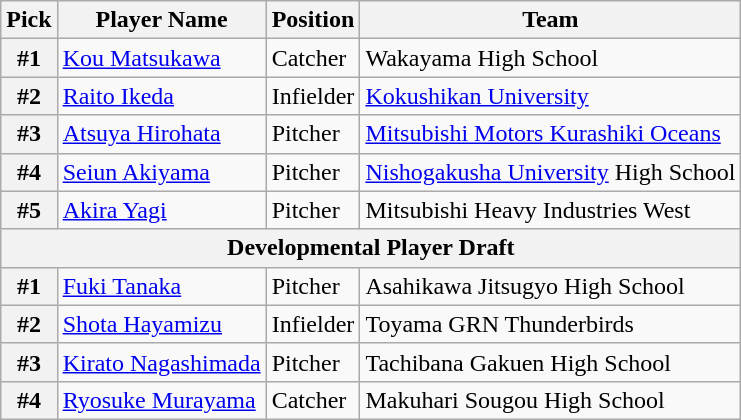<table class="wikitable">
<tr>
<th>Pick</th>
<th>Player Name</th>
<th>Position</th>
<th>Team</th>
</tr>
<tr>
<th>#1</th>
<td><a href='#'>Kou Matsukawa</a></td>
<td>Catcher</td>
<td>Wakayama High School</td>
</tr>
<tr>
<th>#2</th>
<td><a href='#'>Raito Ikeda</a></td>
<td>Infielder</td>
<td><a href='#'>Kokushikan University</a></td>
</tr>
<tr>
<th>#3</th>
<td><a href='#'>Atsuya Hirohata</a></td>
<td>Pitcher</td>
<td><a href='#'>Mitsubishi Motors Kurashiki Oceans</a></td>
</tr>
<tr>
<th>#4</th>
<td><a href='#'>Seiun Akiyama</a></td>
<td>Pitcher</td>
<td><a href='#'>Nishogakusha University</a> High School</td>
</tr>
<tr>
<th>#5</th>
<td><a href='#'>Akira Yagi</a></td>
<td>Pitcher</td>
<td>Mitsubishi Heavy Industries West</td>
</tr>
<tr>
<th colspan="5">Developmental Player Draft</th>
</tr>
<tr>
<th>#1</th>
<td><a href='#'>Fuki Tanaka</a></td>
<td>Pitcher</td>
<td>Asahikawa Jitsugyo High School</td>
</tr>
<tr>
<th>#2</th>
<td><a href='#'>Shota Hayamizu</a></td>
<td>Infielder</td>
<td>Toyama GRN Thunderbirds</td>
</tr>
<tr>
<th>#3</th>
<td><a href='#'>Kirato Nagashimada</a></td>
<td>Pitcher</td>
<td>Tachibana Gakuen High School</td>
</tr>
<tr>
<th>#4</th>
<td><a href='#'>Ryosuke Murayama</a></td>
<td>Catcher</td>
<td>Makuhari Sougou High School</td>
</tr>
</table>
